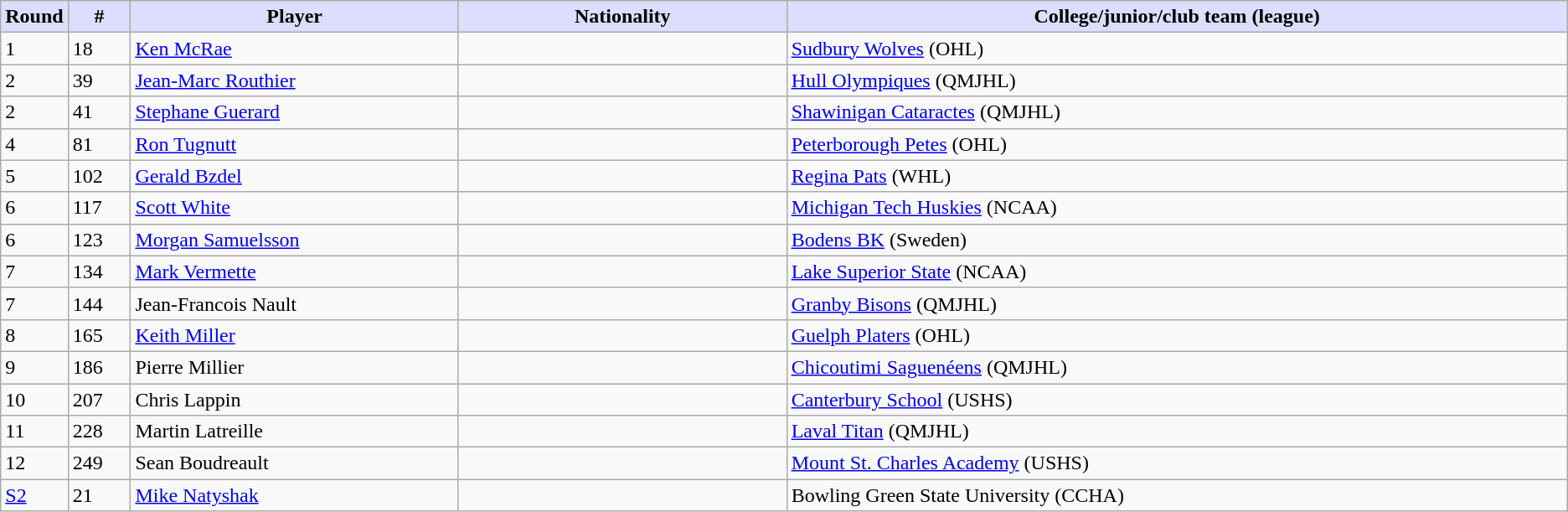<table class="wikitable">
<tr style="text-align:center;">
<th style="background:#ddf; width:4.0%;">Round</th>
<th style="background:#ddf; width:4.0%;">#</th>
<th style="background:#ddf; width:21.0%;">Player</th>
<th style="background:#ddf; width:21.0%;">Nationality</th>
<th style="background:#ddf; width:100.0%;">College/junior/club team (league)</th>
</tr>
<tr>
<td>1</td>
<td>18</td>
<td><a href='#'>Ken McRae</a></td>
<td></td>
<td><a href='#'>Sudbury Wolves</a> (OHL)</td>
</tr>
<tr>
<td>2</td>
<td>39</td>
<td><a href='#'>Jean-Marc Routhier</a></td>
<td></td>
<td><a href='#'>Hull Olympiques</a> (QMJHL)</td>
</tr>
<tr>
<td>2</td>
<td>41</td>
<td><a href='#'>Stephane Guerard</a></td>
<td></td>
<td><a href='#'>Shawinigan Cataractes</a> (QMJHL)</td>
</tr>
<tr>
<td>4</td>
<td>81</td>
<td><a href='#'>Ron Tugnutt</a></td>
<td></td>
<td><a href='#'>Peterborough Petes</a> (OHL)</td>
</tr>
<tr>
<td>5</td>
<td>102</td>
<td><a href='#'>Gerald Bzdel</a></td>
<td></td>
<td><a href='#'>Regina Pats</a> (WHL)</td>
</tr>
<tr>
<td>6</td>
<td>117</td>
<td><a href='#'>Scott White</a></td>
<td></td>
<td><a href='#'>Michigan Tech Huskies</a> (NCAA)</td>
</tr>
<tr>
<td>6</td>
<td>123</td>
<td><a href='#'>Morgan Samuelsson</a></td>
<td></td>
<td><a href='#'>Bodens BK</a> (Sweden)</td>
</tr>
<tr>
<td>7</td>
<td>134</td>
<td><a href='#'>Mark Vermette</a></td>
<td></td>
<td><a href='#'>Lake Superior State</a> (NCAA)</td>
</tr>
<tr>
<td>7</td>
<td>144</td>
<td>Jean-Francois Nault</td>
<td></td>
<td><a href='#'>Granby Bisons</a> (QMJHL)</td>
</tr>
<tr>
<td>8</td>
<td>165</td>
<td><a href='#'>Keith Miller</a></td>
<td></td>
<td><a href='#'>Guelph Platers</a> (OHL)</td>
</tr>
<tr>
<td>9</td>
<td>186</td>
<td>Pierre Millier</td>
<td></td>
<td><a href='#'>Chicoutimi Saguenéens</a> (QMJHL)</td>
</tr>
<tr>
<td>10</td>
<td>207</td>
<td>Chris Lappin</td>
<td></td>
<td><a href='#'>Canterbury School</a> (USHS)</td>
</tr>
<tr>
<td>11</td>
<td>228</td>
<td>Martin Latreille</td>
<td></td>
<td><a href='#'>Laval Titan</a> (QMJHL)</td>
</tr>
<tr>
<td>12</td>
<td>249</td>
<td>Sean Boudreault</td>
<td></td>
<td><a href='#'>Mount St. Charles Academy</a> (USHS)</td>
</tr>
<tr>
<td><a href='#'>S2</a></td>
<td>21</td>
<td><a href='#'>Mike Natyshak</a></td>
<td></td>
<td>Bowling Green State University (CCHA)</td>
</tr>
</table>
